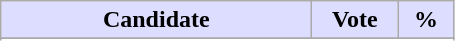<table class="wikitable">
<tr>
<th style="background:#ddf; width:200px;">Candidate</th>
<th style="background:#ddf; width:50px;">Vote</th>
<th style="background:#ddf; width:30px;">%</th>
</tr>
<tr>
</tr>
<tr>
</tr>
</table>
